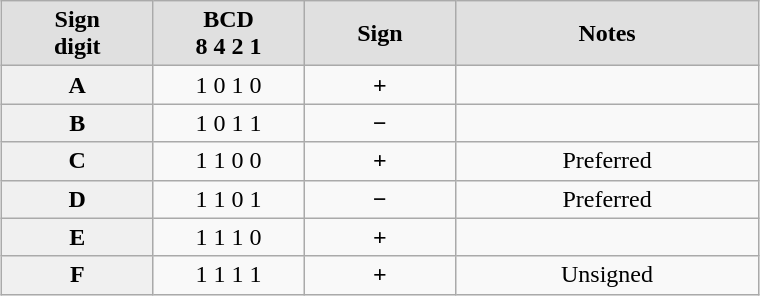<table class="wikitable" style="margin:auto; width:40%;">
<tr>
<th style="background:#e0e0e0; width:20%;">Sign<br>digit</th>
<th style="background:#e0e0e0; width:20%;">BCD<br>8 4 2 1</th>
<th style="background:#e0e0e0; width:20%;">Sign</th>
<th style="background:#e0e0e0; width:40%;">Notes</th>
</tr>
<tr style="text-align:center;">
<th style="background:#f0f0f0;">A</th>
<td>1 0 1 0</td>
<td><strong>+</strong></td>
<td> </td>
</tr>
<tr style="text-align:center;">
<th style="background:#f0f0f0;">B</th>
<td>1 0 1 1</td>
<td><strong>−</strong></td>
<td> </td>
</tr>
<tr style="text-align:center;">
<th style="background:#f0f0f0;">C</th>
<td>1 1 0 0</td>
<td><strong>+</strong></td>
<td>Preferred</td>
</tr>
<tr style="text-align:center;">
<th style="background:#f0f0f0;">D</th>
<td>1 1 0 1</td>
<td><strong>−</strong></td>
<td>Preferred</td>
</tr>
<tr style="text-align:center;">
<th style="background:#f0f0f0;">E</th>
<td>1 1 1 0</td>
<td><strong>+</strong></td>
<td> </td>
</tr>
<tr style="text-align:center;">
<th style="background:#f0f0f0;">F</th>
<td>1 1 1 1</td>
<td><strong>+</strong></td>
<td>Unsigned</td>
</tr>
</table>
